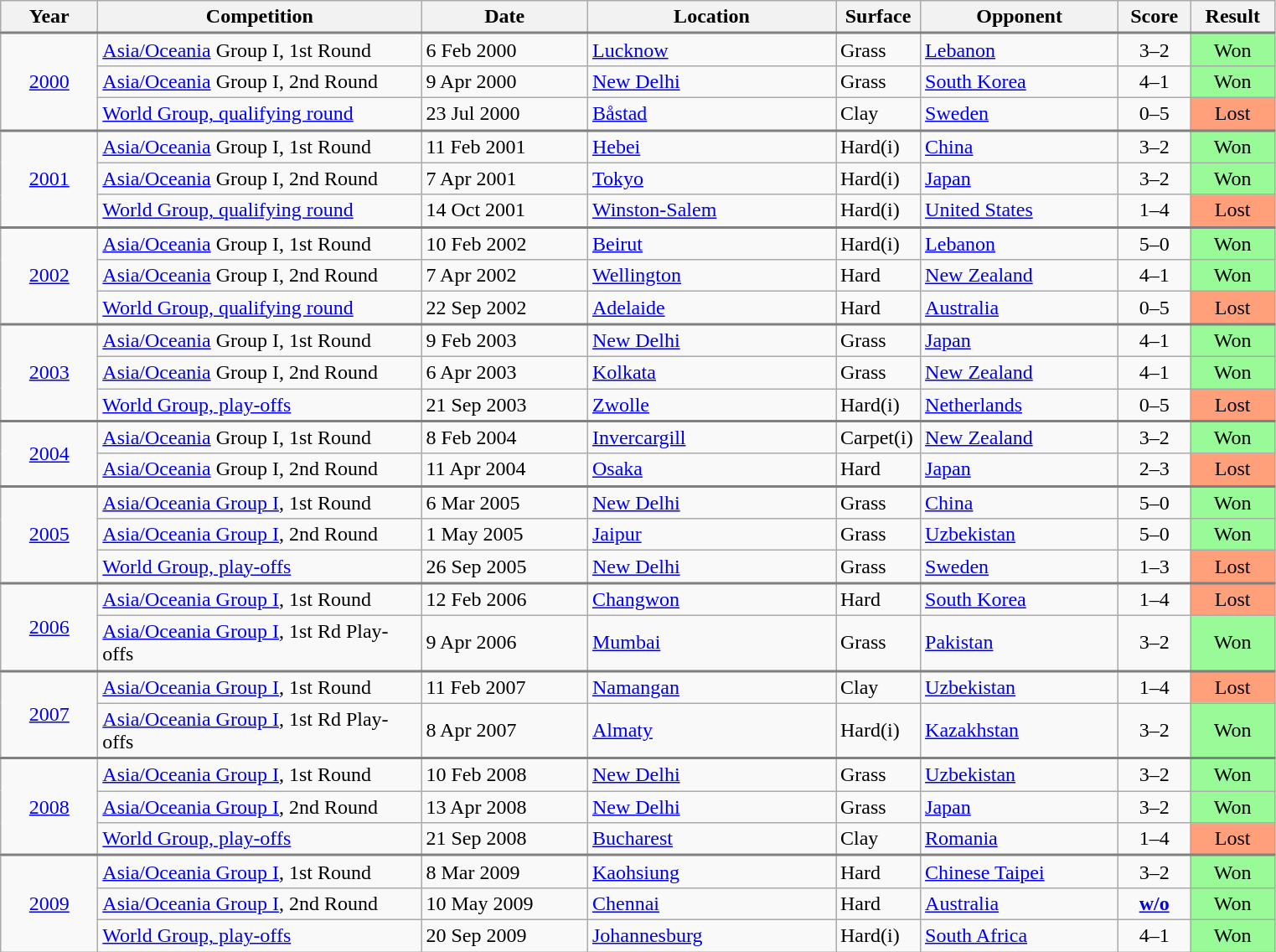<table class="wikitable collapsible collapsed">
<tr>
<th width="70">Year</th>
<th width="250">Competition</th>
<th width="125">Date</th>
<th width="190">Location</th>
<th width="60">Surface</th>
<th width="150">Opponent</th>
<th width="50">Score</th>
<th width="60">Result</th>
</tr>
<tr style="border-top:2px solid gray;">
<td align="center" rowspan="3"><a href='#'>2000</a></td>
<td><a href='#'>Asia/Oceania</a> Group I, 1st Round</td>
<td>6 Feb 2000</td>
<td> <a href='#'>Lucknow</a></td>
<td>Grass</td>
<td> <a href='#'>Lebanon</a></td>
<td align="center">3–2</td>
<td align="center" bgcolor="#98FB98">Won</td>
</tr>
<tr>
<td><a href='#'>Asia/Oceania</a> Group I, 2nd Round</td>
<td>9 Apr 2000</td>
<td> <a href='#'>New Delhi</a></td>
<td>Grass</td>
<td> <a href='#'>South Korea</a></td>
<td align="center">4–1</td>
<td align="center" bgcolor="#98FB98">Won</td>
</tr>
<tr>
<td><a href='#'>World Group, qualifying round</a></td>
<td>23 Jul 2000</td>
<td> <a href='#'>Båstad</a></td>
<td>Clay</td>
<td> <a href='#'>Sweden</a></td>
<td align="center">0–5</td>
<td align="center" bgcolor="FFA07A">Lost</td>
</tr>
<tr style="border-top:2px solid gray;">
<td align="center" rowspan="3"><a href='#'>2001</a></td>
<td><a href='#'>Asia/Oceania</a> Group I, 1st Round</td>
<td>11 Feb 2001</td>
<td> <a href='#'>Hebei</a></td>
<td>Hard(i)</td>
<td> <a href='#'>China</a></td>
<td align="center">3–2</td>
<td align="center" bgcolor="#98FB98">Won</td>
</tr>
<tr>
<td><a href='#'>Asia/Oceania</a> Group I, 2nd Round</td>
<td>7 Apr 2001</td>
<td> <a href='#'>Tokyo</a></td>
<td>Hard(i)</td>
<td> <a href='#'>Japan</a></td>
<td align="center">3–2</td>
<td align="center" bgcolor="#98FB98">Won</td>
</tr>
<tr>
<td><a href='#'>World Group, qualifying round</a></td>
<td>14 Oct 2001</td>
<td> <a href='#'>Winston-Salem</a></td>
<td>Hard(i)</td>
<td> <a href='#'>United States</a></td>
<td align="center">1–4</td>
<td align="center" bgcolor="FFA07A">Lost</td>
</tr>
<tr style="border-top:2px solid gray;">
<td align="center" rowspan="3"><a href='#'>2002</a></td>
<td><a href='#'>Asia/Oceania</a> Group I, 1st Round</td>
<td>10 Feb 2002</td>
<td> <a href='#'>Beirut</a></td>
<td>Hard(i)</td>
<td> <a href='#'>Lebanon</a></td>
<td align="center">5–0</td>
<td align="center" bgcolor="#98FB98">Won</td>
</tr>
<tr>
<td><a href='#'>Asia/Oceania</a> Group I, 2nd Round</td>
<td>7 Apr 2002</td>
<td> <a href='#'>Wellington</a></td>
<td>Hard</td>
<td> <a href='#'>New Zealand</a></td>
<td align="center">4–1</td>
<td align="center" bgcolor="#98FB98">Won</td>
</tr>
<tr>
<td><a href='#'>World Group, qualifying round</a></td>
<td>22 Sep 2002</td>
<td> <a href='#'>Adelaide</a></td>
<td>Hard</td>
<td> <a href='#'>Australia</a></td>
<td align="center">0–5</td>
<td align="center" bgcolor="FFA07A">Lost</td>
</tr>
<tr style="border-top:2px solid gray;">
<td align="center" rowspan="3"><a href='#'>2003</a></td>
<td><a href='#'>Asia/Oceania</a> Group I, 1st Round</td>
<td>9 Feb 2003</td>
<td> <a href='#'>New Delhi</a></td>
<td>Grass</td>
<td> <a href='#'>Japan</a></td>
<td align="center">4–1</td>
<td align="center" bgcolor="#98FB98">Won</td>
</tr>
<tr>
<td><a href='#'>Asia/Oceania</a> Group I, 2nd Round</td>
<td>6 Apr 2003</td>
<td> <a href='#'>Kolkata</a></td>
<td>Grass</td>
<td> <a href='#'>New Zealand</a></td>
<td align="center">4–1</td>
<td align="center" bgcolor="#98FB98">Won</td>
</tr>
<tr>
<td><a href='#'>World Group, play-offs</a></td>
<td>21 Sep 2003</td>
<td> <a href='#'>Zwolle</a></td>
<td>Hard(i)</td>
<td> <a href='#'>Netherlands</a></td>
<td align="center">0–5</td>
<td align="center" bgcolor="FFA07A">Lost</td>
</tr>
<tr style="border-top:2px solid gray;">
<td align="center" rowspan="2"><a href='#'>2004</a></td>
<td><a href='#'>Asia/Oceania</a> Group I, 1st Round</td>
<td>8 Feb 2004</td>
<td> <a href='#'>Invercargill</a></td>
<td>Carpet(i)</td>
<td> <a href='#'>New Zealand</a></td>
<td align="center">3–2</td>
<td align="center" bgcolor="#98FB98">Won</td>
</tr>
<tr>
<td><a href='#'>Asia/Oceania</a> Group I, 2nd Round</td>
<td>11 Apr 2004</td>
<td> <a href='#'>Osaka</a></td>
<td>Hard</td>
<td> <a href='#'>Japan</a></td>
<td align="center">2–3</td>
<td align="center" bgcolor="FFA07A">Lost</td>
</tr>
<tr style="border-top:2px solid gray;">
<td align="center" rowspan="3"><a href='#'>2005</a></td>
<td><a href='#'>Asia/Oceania Group I</a>, 1st Round</td>
<td>6 Mar 2005</td>
<td> <a href='#'>New Delhi</a></td>
<td>Grass</td>
<td> <a href='#'>China</a></td>
<td align="center">5–0</td>
<td align="center" bgcolor="#98FB98">Won</td>
</tr>
<tr>
<td><a href='#'>Asia/Oceania Group I</a>, 2nd Round</td>
<td>1 May 2005</td>
<td> <a href='#'>Jaipur</a></td>
<td>Grass</td>
<td> <a href='#'>Uzbekistan</a></td>
<td align="center">5–0</td>
<td align="center" bgcolor="#98FB98">Won</td>
</tr>
<tr>
<td><a href='#'>World Group, play-offs</a></td>
<td>26 Sep 2005</td>
<td> <a href='#'>New Delhi</a></td>
<td>Grass</td>
<td> <a href='#'>Sweden</a></td>
<td align="center">1–3</td>
<td align="center" bgcolor="FFA07A">Lost</td>
</tr>
<tr style="border-top:2px solid gray;">
<td align="center" rowspan="2"><a href='#'>2006</a></td>
<td><a href='#'>Asia/Oceania Group I</a>, 1st Round</td>
<td>12 Feb 2006</td>
<td> <a href='#'>Changwon</a></td>
<td>Hard</td>
<td> <a href='#'>South Korea</a></td>
<td align="center">1–4</td>
<td align="center" bgcolor="FFA07A">Lost</td>
</tr>
<tr>
<td><a href='#'>Asia/Oceania Group I</a>, 1st Rd Play-offs</td>
<td>9 Apr 2006</td>
<td> <a href='#'>Mumbai</a></td>
<td>Grass</td>
<td> <a href='#'>Pakistan</a></td>
<td align="center">3–2</td>
<td align="center" bgcolor="#98FB98">Won</td>
</tr>
<tr style="border-top:2px solid gray;">
<td align="center" rowspan="2"><a href='#'>2007</a></td>
<td><a href='#'>Asia/Oceania Group I</a>, 1st Round</td>
<td>11 Feb 2007</td>
<td> <a href='#'>Namangan</a></td>
<td>Clay</td>
<td> <a href='#'>Uzbekistan</a></td>
<td align="center">1–4</td>
<td align="center" bgcolor="FFA07A">Lost</td>
</tr>
<tr>
<td><a href='#'>Asia/Oceania Group I</a>, 1st Rd Play-offs</td>
<td>8 Apr 2007</td>
<td> <a href='#'>Almaty</a></td>
<td>Hard(i)</td>
<td> <a href='#'>Kazakhstan</a></td>
<td align="center">3–2</td>
<td align="center" bgcolor="#98FB98">Won</td>
</tr>
<tr style="border-top:2px solid gray;">
<td align="center" rowspan="3"><a href='#'>2008</a></td>
<td><a href='#'>Asia/Oceania Group I</a>, 1st Round</td>
<td>10 Feb 2008</td>
<td> <a href='#'>New Delhi</a></td>
<td>Grass</td>
<td> <a href='#'>Uzbekistan</a></td>
<td align="center">3–2</td>
<td align="center" bgcolor="#98FB98">Won</td>
</tr>
<tr>
<td><a href='#'>Asia/Oceania Group I</a>, 2nd Round</td>
<td>13 Apr 2008</td>
<td> <a href='#'>New Delhi</a></td>
<td>Grass</td>
<td> <a href='#'>Japan</a></td>
<td align="center">3–2</td>
<td align="center" bgcolor="#98FB98">Won</td>
</tr>
<tr>
<td><a href='#'>World Group, play-offs</a></td>
<td>21 Sep 2008</td>
<td> <a href='#'>Bucharest</a></td>
<td>Clay</td>
<td> <a href='#'>Romania</a></td>
<td align="center">1–4</td>
<td align="center" bgcolor="FFA07A">Lost</td>
</tr>
<tr style="border-top:2px solid gray;">
<td align="center" rowspan="3"><a href='#'>2009</a></td>
<td><a href='#'>Asia/Oceania Group I</a>, 1st Round</td>
<td>8 Mar 2009</td>
<td> <a href='#'>Kaohsiung</a></td>
<td>Hard</td>
<td> <a href='#'>Chinese Taipei</a></td>
<td align="center">3–2</td>
<td align="center" bgcolor="#98FB98">Won</td>
</tr>
<tr>
<td><a href='#'>Asia/Oceania Group I</a>, 2nd Round</td>
<td>10 May 2009</td>
<td> <a href='#'>Chennai</a></td>
<td>Hard</td>
<td> <a href='#'>Australia</a></td>
<td align="center"><a href='#'><strong>w/o</strong></a></td>
<td align="center" bgcolor="#98FB98">Won</td>
</tr>
<tr>
<td><a href='#'>World Group, play-offs</a></td>
<td>20 Sep 2009</td>
<td> <a href='#'>Johannesburg</a></td>
<td>Hard(i)</td>
<td> <a href='#'>South Africa</a></td>
<td align="center">4–1</td>
<td align="center" bgcolor="#98FB98">Won</td>
</tr>
</table>
